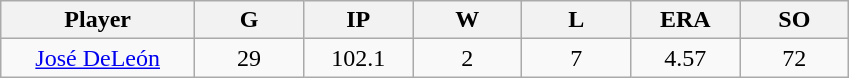<table class="wikitable sortable">
<tr>
<th bgcolor="#DDDDFF" width="16%">Player</th>
<th bgcolor="#DDDDFF" width="9%">G</th>
<th bgcolor="#DDDDFF" width="9%">IP</th>
<th bgcolor="#DDDDFF" width="9%">W</th>
<th bgcolor="#DDDDFF" width="9%">L</th>
<th bgcolor="#DDDDFF" width="9%">ERA</th>
<th bgcolor="#DDDDFF" width="9%">SO</th>
</tr>
<tr align="center">
<td><a href='#'>José DeLeón</a></td>
<td>29</td>
<td>102.1</td>
<td>2</td>
<td>7</td>
<td>4.57</td>
<td>72</td>
</tr>
</table>
